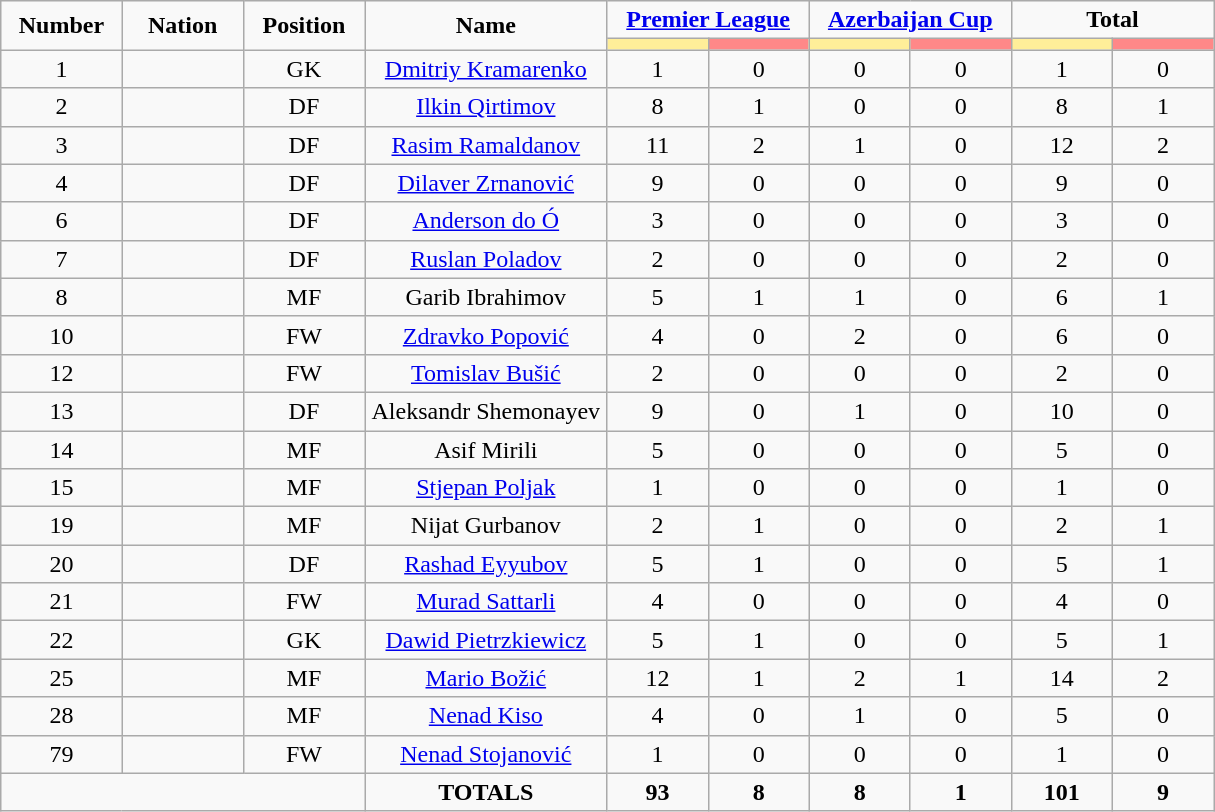<table class="wikitable" style="font-size: 100%; text-align: center;">
<tr>
<td rowspan="2" width="10%" align="center"><strong>Number</strong></td>
<td rowspan="2" width="10%" align="center"><strong>Nation</strong></td>
<td rowspan="2" width="10%" align="center"><strong>Position</strong></td>
<td rowspan="2" width="20%" align="center"><strong>Name</strong></td>
<td colspan="2" align="center"><strong><a href='#'>Premier League</a></strong></td>
<td colspan="2" align="center"><strong><a href='#'>Azerbaijan Cup</a></strong></td>
<td colspan="2" align="center"><strong>Total</strong></td>
</tr>
<tr>
<th width=60 style="background: #FFEE99"></th>
<th width=60 style="background: #FF8888"></th>
<th width=60 style="background: #FFEE99"></th>
<th width=60 style="background: #FF8888"></th>
<th width=60 style="background: #FFEE99"></th>
<th width=60 style="background: #FF8888"></th>
</tr>
<tr>
<td>1</td>
<td></td>
<td>GK</td>
<td><a href='#'>Dmitriy Kramarenko</a></td>
<td>1</td>
<td>0</td>
<td>0</td>
<td>0</td>
<td>1</td>
<td>0</td>
</tr>
<tr>
<td>2</td>
<td></td>
<td>DF</td>
<td><a href='#'>Ilkin Qirtimov</a></td>
<td>8</td>
<td>1</td>
<td>0</td>
<td>0</td>
<td>8</td>
<td>1</td>
</tr>
<tr>
<td>3</td>
<td></td>
<td>DF</td>
<td><a href='#'>Rasim Ramaldanov</a></td>
<td>11</td>
<td>2</td>
<td>1</td>
<td>0</td>
<td>12</td>
<td>2</td>
</tr>
<tr>
<td>4</td>
<td></td>
<td>DF</td>
<td><a href='#'>Dilaver Zrnanović</a></td>
<td>9</td>
<td>0</td>
<td>0</td>
<td>0</td>
<td>9</td>
<td>0</td>
</tr>
<tr>
<td>6</td>
<td></td>
<td>DF</td>
<td><a href='#'>Anderson do Ó</a></td>
<td>3</td>
<td>0</td>
<td>0</td>
<td>0</td>
<td>3</td>
<td>0</td>
</tr>
<tr>
<td>7</td>
<td></td>
<td>DF</td>
<td><a href='#'>Ruslan Poladov</a></td>
<td>2</td>
<td>0</td>
<td>0</td>
<td>0</td>
<td>2</td>
<td>0</td>
</tr>
<tr>
<td>8</td>
<td></td>
<td>MF</td>
<td>Garib Ibrahimov</td>
<td>5</td>
<td>1</td>
<td>1</td>
<td>0</td>
<td>6</td>
<td>1</td>
</tr>
<tr>
<td>10</td>
<td></td>
<td>FW</td>
<td><a href='#'>Zdravko Popović</a></td>
<td>4</td>
<td>0</td>
<td>2</td>
<td>0</td>
<td>6</td>
<td>0</td>
</tr>
<tr>
<td>12</td>
<td></td>
<td>FW</td>
<td><a href='#'>Tomislav Bušić</a></td>
<td>2</td>
<td>0</td>
<td>0</td>
<td>0</td>
<td>2</td>
<td>0</td>
</tr>
<tr>
<td>13</td>
<td></td>
<td>DF</td>
<td>Aleksandr Shemonayev</td>
<td>9</td>
<td>0</td>
<td>1</td>
<td>0</td>
<td>10</td>
<td>0</td>
</tr>
<tr>
<td>14</td>
<td></td>
<td>MF</td>
<td>Asif Mirili</td>
<td>5</td>
<td>0</td>
<td>0</td>
<td>0</td>
<td>5</td>
<td>0</td>
</tr>
<tr>
<td>15</td>
<td></td>
<td>MF</td>
<td><a href='#'>Stjepan Poljak</a></td>
<td>1</td>
<td>0</td>
<td>0</td>
<td>0</td>
<td>1</td>
<td>0</td>
</tr>
<tr>
<td>19</td>
<td></td>
<td>MF</td>
<td>Nijat Gurbanov</td>
<td>2</td>
<td>1</td>
<td>0</td>
<td>0</td>
<td>2</td>
<td>1</td>
</tr>
<tr>
<td>20</td>
<td></td>
<td>DF</td>
<td><a href='#'>Rashad Eyyubov</a></td>
<td>5</td>
<td>1</td>
<td>0</td>
<td>0</td>
<td>5</td>
<td>1</td>
</tr>
<tr>
<td>21</td>
<td></td>
<td>FW</td>
<td><a href='#'>Murad Sattarli</a></td>
<td>4</td>
<td>0</td>
<td>0</td>
<td>0</td>
<td>4</td>
<td>0</td>
</tr>
<tr>
<td>22</td>
<td></td>
<td>GK</td>
<td><a href='#'>Dawid Pietrzkiewicz</a></td>
<td>5</td>
<td>1</td>
<td>0</td>
<td>0</td>
<td>5</td>
<td>1</td>
</tr>
<tr>
<td>25</td>
<td></td>
<td>MF</td>
<td><a href='#'>Mario Božić</a></td>
<td>12</td>
<td>1</td>
<td>2</td>
<td>1</td>
<td>14</td>
<td>2</td>
</tr>
<tr>
<td>28</td>
<td></td>
<td>MF</td>
<td><a href='#'>Nenad Kiso</a></td>
<td>4</td>
<td>0</td>
<td>1</td>
<td>0</td>
<td>5</td>
<td>0</td>
</tr>
<tr>
<td>79</td>
<td></td>
<td>FW</td>
<td><a href='#'>Nenad Stojanović</a></td>
<td>1</td>
<td>0</td>
<td>0</td>
<td>0</td>
<td>1</td>
<td>0</td>
</tr>
<tr>
<td colspan="3"></td>
<td><strong>TOTALS</strong></td>
<td><strong>93</strong></td>
<td><strong>8</strong></td>
<td><strong>8</strong></td>
<td><strong>1</strong></td>
<td><strong>101</strong></td>
<td><strong>9</strong></td>
</tr>
</table>
